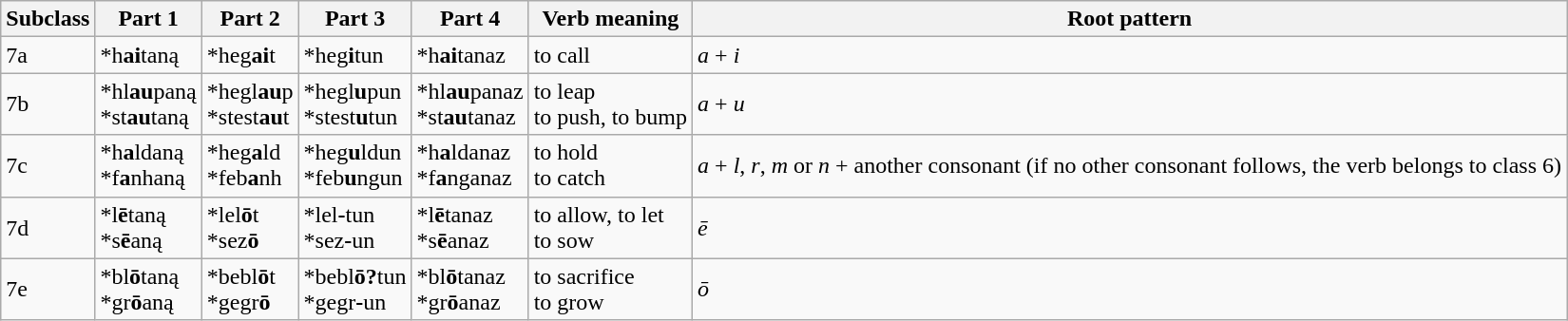<table class="wikitable">
<tr>
<th>Subclass</th>
<th>Part 1</th>
<th>Part 2</th>
<th>Part 3</th>
<th>Part 4</th>
<th>Verb meaning</th>
<th>Root pattern</th>
</tr>
<tr>
<td>7a</td>
<td>*h<strong>ai</strong>taną</td>
<td>*heg<strong>ai</strong>t</td>
<td>*heg<strong>i</strong>tun</td>
<td>*h<strong>ai</strong>tanaz</td>
<td>to call</td>
<td><em>a</em> + <em>i</em></td>
</tr>
<tr>
<td>7b</td>
<td>*hl<strong>au</strong>paną<br>*st<strong>au</strong>taną</td>
<td>*hegl<strong>au</strong>p<br>*stest<strong>au</strong>t</td>
<td>*hegl<strong>u</strong>pun<br>*stest<strong>u</strong>tun</td>
<td>*hl<strong>au</strong>panaz<br>*st<strong>au</strong>tanaz</td>
<td>to leap<br>to push, to bump</td>
<td><em>a</em> + <em>u</em></td>
</tr>
<tr>
<td>7c</td>
<td>*h<strong>a</strong>ldaną<br>*f<strong>a</strong>nhaną</td>
<td>*heg<strong>a</strong>ld<br>*feb<strong>a</strong>nh</td>
<td>*heg<strong>u</strong>ldun<br>*feb<strong>u</strong>ngun</td>
<td>*h<strong>a</strong>ldanaz<br>*f<strong>a</strong>nganaz</td>
<td>to hold<br>to catch</td>
<td><em>a</em> + <em>l</em>, <em>r</em>, <em>m</em> or <em>n</em> + another consonant (if no other consonant follows, the verb belongs to class 6)</td>
</tr>
<tr>
<td>7d</td>
<td>*l<strong>ē</strong>taną<br>*s<strong>ē</strong>aną</td>
<td>*lel<strong>ō</strong>t<br>*sez<strong>ō</strong></td>
<td>*lel<strong>-</strong>tun<br>*sez<strong>-</strong>un</td>
<td>*l<strong>ē</strong>tanaz<br>*s<strong>ē</strong>anaz</td>
<td>to allow, to let<br>to sow</td>
<td><em>ē</em></td>
</tr>
<tr>
<td>7e</td>
<td>*bl<strong>ō</strong>taną<br>*gr<strong>ō</strong>aną</td>
<td>*bebl<strong>ō</strong>t<br>*gegr<strong>ō</strong></td>
<td>*bebl<strong>ō?</strong>tun<br>*gegr<strong>-</strong>un</td>
<td>*bl<strong>ō</strong>tanaz<br>*gr<strong>ō</strong>anaz</td>
<td>to sacrifice<br>to grow</td>
<td><em>ō</em></td>
</tr>
</table>
